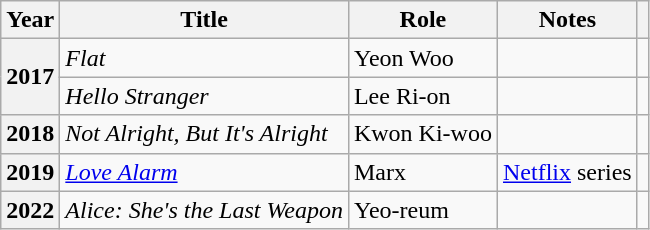<table class="wikitable plainrowheaders sortable">
<tr>
<th scope="col">Year</th>
<th scope="col">Title</th>
<th scope="col">Role</th>
<th scope="col" class="unsortable">Notes</th>
<th scope="col" class="unsortable"></th>
</tr>
<tr>
<th scope="row" rowspan="2">2017</th>
<td><em>Flat</em></td>
<td>Yeon Woo</td>
<td></td>
<td></td>
</tr>
<tr>
<td><em>Hello Stranger</em></td>
<td>Lee Ri-on</td>
<td></td>
<td></td>
</tr>
<tr>
<th scope="row">2018</th>
<td><em>Not Alright, But It's Alright</em></td>
<td>Kwon Ki-woo</td>
<td></td>
<td></td>
</tr>
<tr>
<th scope="row">2019</th>
<td><em><a href='#'>Love Alarm</a></em></td>
<td>Marx</td>
<td><a href='#'>Netflix</a> series</td>
<td></td>
</tr>
<tr>
<th scope="row">2022</th>
<td><em>Alice: She's the Last Weapon</em></td>
<td>Yeo-reum</td>
<td></td>
<td></td>
</tr>
</table>
